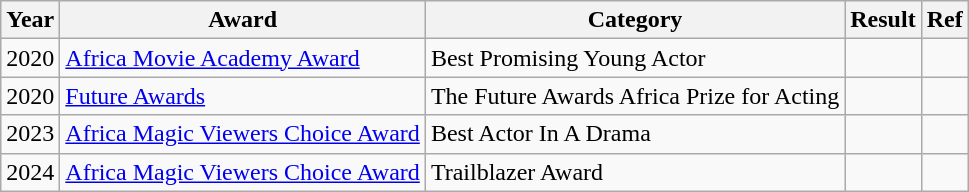<table class="wikitable">
<tr>
<th>Year</th>
<th>Award</th>
<th>Category</th>
<th>Result</th>
<th>Ref</th>
</tr>
<tr>
<td>2020</td>
<td><a href='#'>Africa Movie Academy Award</a></td>
<td>Best Promising Young Actor</td>
<td></td>
<td></td>
</tr>
<tr>
<td>2020</td>
<td><a href='#'>Future Awards</a></td>
<td>The Future Awards Africa Prize for Acting</td>
<td></td>
<td></td>
</tr>
<tr>
<td>2023</td>
<td><a href='#'>Africa Magic Viewers Choice Award</a></td>
<td>Best Actor In A Drama</td>
<td></td>
<td></td>
</tr>
<tr>
<td>2024</td>
<td><a href='#'>Africa Magic Viewers Choice Award</a></td>
<td>Trailblazer Award</td>
<td></td>
<td></td>
</tr>
</table>
